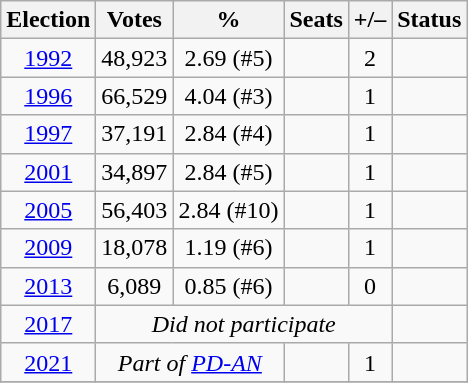<table class=wikitable style=text-align:center>
<tr>
<th>Election</th>
<th>Votes</th>
<th>%</th>
<th>Seats</th>
<th>+/–</th>
<th>Status</th>
</tr>
<tr>
<td><a href='#'>1992</a></td>
<td>48,923</td>
<td>2.69 (#5)</td>
<td></td>
<td> 2</td>
<td></td>
</tr>
<tr>
<td><a href='#'>1996</a></td>
<td>66,529</td>
<td>4.04 (#3)</td>
<td></td>
<td> 1</td>
<td></td>
</tr>
<tr>
<td><a href='#'>1997</a></td>
<td>37,191</td>
<td>2.84 (#4)</td>
<td></td>
<td> 1</td>
<td></td>
</tr>
<tr>
<td><a href='#'>2001</a></td>
<td>34,897</td>
<td>2.84 (#5)</td>
<td></td>
<td> 1</td>
<td></td>
</tr>
<tr>
<td><a href='#'>2005</a></td>
<td>56,403</td>
<td>2.84 (#10)</td>
<td></td>
<td> 1</td>
<td></td>
</tr>
<tr>
<td><a href='#'>2009</a></td>
<td>18,078</td>
<td>1.19 (#6)</td>
<td></td>
<td> 1</td>
<td></td>
</tr>
<tr>
<td><a href='#'>2013</a></td>
<td>6,089</td>
<td>0.85 (#6)</td>
<td></td>
<td> 0</td>
<td></td>
</tr>
<tr>
<td><a href='#'>2017</a></td>
<td colspan=4><em>Did not participate</em></td>
<td></td>
</tr>
<tr>
<td><a href='#'>2021</a></td>
<td colspan="2"><em>Part of <a href='#'>PD-AN</a></em></td>
<td></td>
<td> 1</td>
<td></td>
</tr>
<tr>
</tr>
</table>
